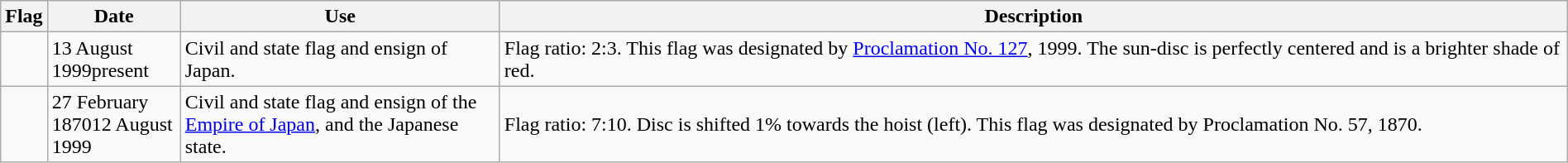<table class="wikitable" width="100%">
<tr>
<th>Flag</th>
<th style="width:100px;">Date</th>
<th style="width:250px;">Use</th>
<th style="min-width:250px;">Description</th>
</tr>
<tr>
<td></td>
<td>13 August 1999present</td>
<td>Civil and state flag and ensign of Japan.</td>
<td>Flag ratio: 2:3. This flag was designated by <a href='#'>Proclamation No. 127</a>, 1999. The sun-disc is perfectly centered and is a brighter shade of red.</td>
</tr>
<tr>
<td></td>
<td>27 February 187012 August 1999</td>
<td>Civil and state flag and ensign of the <a href='#'>Empire of Japan</a>, and the Japanese state.</td>
<td>Flag ratio: 7:10. Disc is shifted 1% towards the hoist (left). This flag was designated by Proclamation No. 57, 1870.</td>
</tr>
</table>
